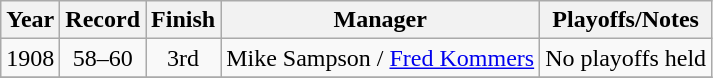<table class="wikitable" style="text-align:center">
<tr>
<th>Year</th>
<th>Record</th>
<th>Finish</th>
<th>Manager</th>
<th>Playoffs/Notes</th>
</tr>
<tr align=center>
<td>1908</td>
<td>58–60</td>
<td>3rd</td>
<td>Mike Sampson / <a href='#'>Fred Kommers</a></td>
<td>No playoffs held</td>
</tr>
<tr align=center>
</tr>
</table>
